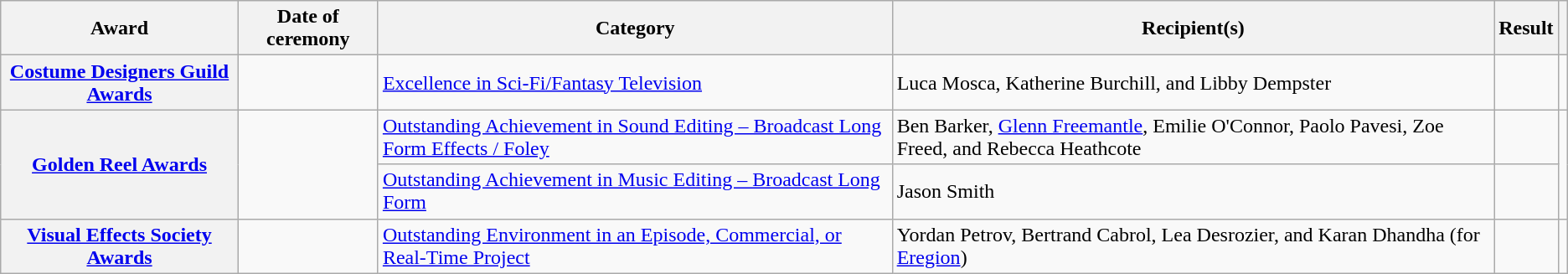<table class="wikitable sortable plainrowheaders">
<tr>
<th scope="col">Award</th>
<th scope="col">Date of ceremony</th>
<th scope="col">Category</th>
<th scope="col">Recipient(s)</th>
<th scope="col">Result</th>
<th scope="col" class="unsortable"></th>
</tr>
<tr>
<th scope="row" style="text-align:center;"><a href='#'>Costume Designers Guild Awards</a></th>
<td><a href='#'></a></td>
<td><a href='#'>Excellence in Sci-Fi/Fantasy Television</a></td>
<td>Luca Mosca, Katherine Burchill, and Libby Dempster</td>
<td></td>
<td style="text-align:center"></td>
</tr>
<tr>
<th scope="row" rowspan="2" style="text-align:center;"><a href='#'>Golden Reel Awards</a></th>
<td rowspan="2"><a href='#'></a></td>
<td><a href='#'>Outstanding Achievement in Sound Editing – Broadcast Long Form Effects / Foley</a></td>
<td>Ben Barker, <a href='#'>Glenn Freemantle</a>, Emilie O'Connor, Paolo Pavesi, Zoe Freed, and Rebecca Heathcote</td>
<td></td>
<td rowspan="2" style="text-align:center"></td>
</tr>
<tr>
<td><a href='#'>Outstanding Achievement in Music Editing – Broadcast Long Form</a></td>
<td>Jason Smith</td>
<td></td>
</tr>
<tr>
<th scope="row" style="text-align:center;"><a href='#'>Visual Effects Society Awards</a></th>
<td><a href='#'></a></td>
<td><a href='#'>Outstanding Environment in an Episode, Commercial, or Real-Time Project</a></td>
<td>Yordan Petrov, Bertrand Cabrol, Lea Desrozier, and Karan Dhandha (for <a href='#'>Eregion</a>)</td>
<td></td>
<td style="text-align:center"></td>
</tr>
</table>
